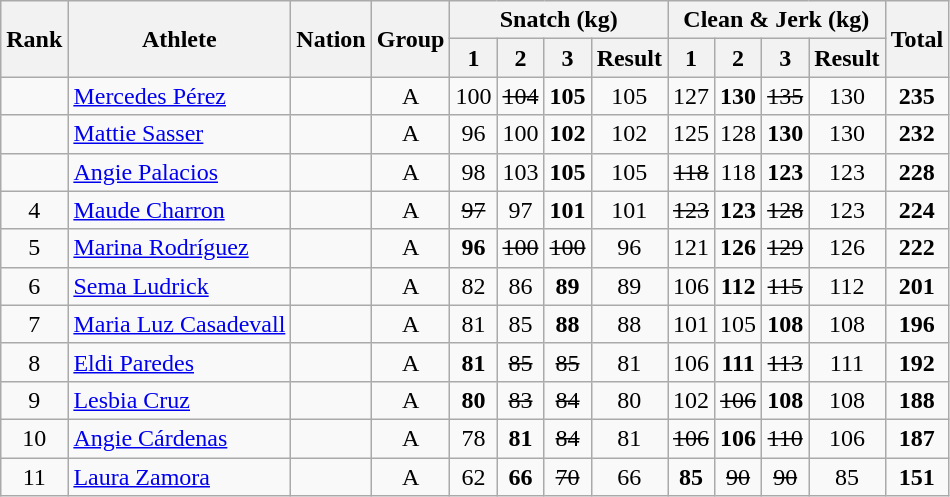<table class="wikitable sortable" style="text-align:center;">
<tr>
<th rowspan=2>Rank</th>
<th rowspan=2>Athlete</th>
<th rowspan=2>Nation</th>
<th rowspan=2>Group</th>
<th colspan=4>Snatch (kg)</th>
<th colspan=4>Clean & Jerk (kg)</th>
<th rowspan=2>Total</th>
</tr>
<tr>
<th>1</th>
<th>2</th>
<th>3</th>
<th>Result</th>
<th>1</th>
<th>2</th>
<th>3</th>
<th>Result</th>
</tr>
<tr>
<td></td>
<td align=left><a href='#'>Mercedes Pérez</a></td>
<td align=left></td>
<td>A</td>
<td>100</td>
<td><s>104</s></td>
<td><strong>105</strong></td>
<td>105</td>
<td>127</td>
<td><strong>130</strong></td>
<td><s>135</s></td>
<td>130</td>
<td><strong>235</strong></td>
</tr>
<tr>
<td></td>
<td align=left><a href='#'>Mattie Sasser</a></td>
<td align=left></td>
<td>A</td>
<td>96</td>
<td>100</td>
<td><strong>102</strong></td>
<td>102</td>
<td>125</td>
<td>128</td>
<td><strong>130</strong></td>
<td>130</td>
<td><strong>232</strong></td>
</tr>
<tr>
<td></td>
<td align=left><a href='#'>Angie Palacios</a></td>
<td align=left></td>
<td>A</td>
<td>98</td>
<td>103</td>
<td><strong>105</strong></td>
<td>105</td>
<td><s>118</s></td>
<td>118</td>
<td><strong>123</strong></td>
<td>123</td>
<td><strong>228</strong></td>
</tr>
<tr>
<td>4</td>
<td align=left><a href='#'>Maude Charron</a></td>
<td align=left></td>
<td>A</td>
<td><s>97</s></td>
<td>97</td>
<td><strong>101</strong></td>
<td>101</td>
<td><s>123</s></td>
<td><strong>123</strong></td>
<td><s>128</s></td>
<td>123</td>
<td><strong>224</strong></td>
</tr>
<tr>
<td>5</td>
<td align=left><a href='#'>Marina Rodríguez</a></td>
<td align=left></td>
<td>A</td>
<td><strong>96</strong></td>
<td><s>100</s></td>
<td><s>100</s></td>
<td>96</td>
<td>121</td>
<td><strong>126</strong></td>
<td><s>129</s></td>
<td>126</td>
<td><strong>222</strong></td>
</tr>
<tr>
<td>6</td>
<td align=left><a href='#'>Sema Ludrick</a></td>
<td align=left></td>
<td>A</td>
<td>82</td>
<td>86</td>
<td><strong>89</strong></td>
<td>89</td>
<td>106</td>
<td><strong>112</strong></td>
<td><s>115</s></td>
<td>112</td>
<td><strong>201</strong></td>
</tr>
<tr>
<td>7</td>
<td align=left><a href='#'>Maria Luz Casadevall</a></td>
<td align=left></td>
<td>A</td>
<td>81</td>
<td>85</td>
<td><strong>88</strong></td>
<td>88</td>
<td>101</td>
<td>105</td>
<td><strong>108</strong></td>
<td>108</td>
<td><strong>196</strong></td>
</tr>
<tr>
<td>8</td>
<td align=left><a href='#'>Eldi Paredes</a></td>
<td align=left></td>
<td>A</td>
<td><strong>81</strong></td>
<td><s>85</s></td>
<td><s>85</s></td>
<td>81</td>
<td>106</td>
<td><strong>111</strong></td>
<td><s>113</s></td>
<td>111</td>
<td><strong>192</strong></td>
</tr>
<tr>
<td>9</td>
<td align=left><a href='#'>Lesbia Cruz</a></td>
<td align=left></td>
<td>A</td>
<td><strong>80</strong></td>
<td><s>83</s></td>
<td><s>84</s></td>
<td>80</td>
<td>102</td>
<td><s>106</s></td>
<td><strong>108</strong></td>
<td>108</td>
<td><strong>188</strong></td>
</tr>
<tr>
<td>10</td>
<td align=left><a href='#'>Angie Cárdenas</a></td>
<td align=left></td>
<td>A</td>
<td>78</td>
<td><strong>81</strong></td>
<td><s>84</s></td>
<td>81</td>
<td><s>106</s></td>
<td><strong>106</strong></td>
<td><s>110</s></td>
<td>106</td>
<td><strong>187</strong></td>
</tr>
<tr>
<td>11</td>
<td align=left><a href='#'>Laura Zamora</a></td>
<td align=left></td>
<td>A</td>
<td>62</td>
<td><strong>66</strong></td>
<td><s>70</s></td>
<td>66</td>
<td><strong>85</strong></td>
<td><s>90</s></td>
<td><s>90</s></td>
<td>85</td>
<td><strong>151</strong></td>
</tr>
</table>
